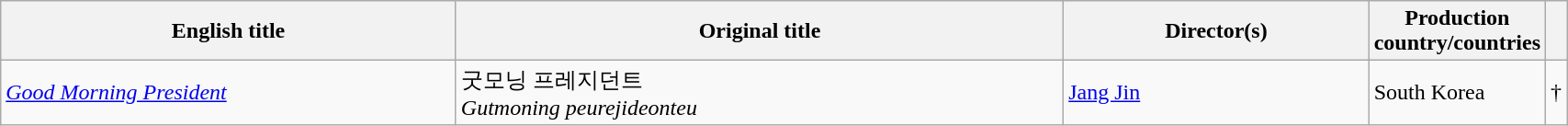<table class="sortable wikitable" width="90%" cellpadding="5">
<tr>
<th width="30%">English title</th>
<th width="40%">Original title</th>
<th width="20%">Director(s)</th>
<th width="10%">Production country/countries</th>
<th width="3%"></th>
</tr>
<tr>
<td><em><a href='#'>Good Morning President</a></em></td>
<td>굿모닝 프레지던트<br><em>Gutmoning peurejideonteu</em></td>
<td><a href='#'>Jang Jin</a></td>
<td>South Korea</td>
<td>†</td>
</tr>
</table>
